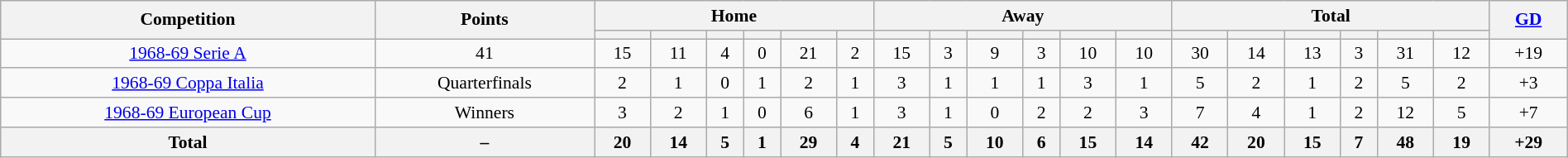<table class="wikitable" style="font-size:90%;width:100%;margin:auto;clear:both;text-align:center;">
<tr>
<th rowspan="2">Competition</th>
<th rowspan="2">Points</th>
<th colspan="6">Home</th>
<th colspan="6">Away</th>
<th colspan="6">Total</th>
<th rowspan="2"><a href='#'>GD</a></th>
</tr>
<tr>
<th></th>
<th></th>
<th></th>
<th></th>
<th></th>
<th></th>
<th></th>
<th></th>
<th></th>
<th></th>
<th></th>
<th></th>
<th></th>
<th></th>
<th></th>
<th></th>
<th></th>
<th></th>
</tr>
<tr>
<td><a href='#'>1968-69 Serie A</a></td>
<td>41</td>
<td>15</td>
<td>11</td>
<td>4</td>
<td>0</td>
<td>21</td>
<td>2</td>
<td>15</td>
<td>3</td>
<td>9</td>
<td>3</td>
<td>10</td>
<td>10</td>
<td>30</td>
<td>14</td>
<td>13</td>
<td>3</td>
<td>31</td>
<td>12</td>
<td>+19</td>
</tr>
<tr>
<td><a href='#'>1968-69 Coppa Italia</a></td>
<td>Quarterfinals</td>
<td>2</td>
<td>1</td>
<td>0</td>
<td>1</td>
<td>2</td>
<td>1</td>
<td>3</td>
<td>1</td>
<td>1</td>
<td>1</td>
<td>3</td>
<td>1</td>
<td>5</td>
<td>2</td>
<td>1</td>
<td>2</td>
<td>5</td>
<td>2</td>
<td>+3</td>
</tr>
<tr>
<td><a href='#'>1968-69 European Cup</a></td>
<td>Winners</td>
<td>3</td>
<td>2</td>
<td>1</td>
<td>0</td>
<td>6</td>
<td>1</td>
<td>3</td>
<td>1</td>
<td>0</td>
<td>2</td>
<td>2</td>
<td>3</td>
<td>7</td>
<td>4</td>
<td>1</td>
<td>2</td>
<td>12</td>
<td>5</td>
<td>+7</td>
</tr>
<tr>
<th>Total</th>
<th>–</th>
<th>20</th>
<th>14</th>
<th>5</th>
<th>1</th>
<th>29</th>
<th>4</th>
<th>21</th>
<th>5</th>
<th>10</th>
<th>6</th>
<th>15</th>
<th>14</th>
<th>42</th>
<th>20</th>
<th>15</th>
<th>7</th>
<th>48</th>
<th>19</th>
<th>+29</th>
</tr>
</table>
